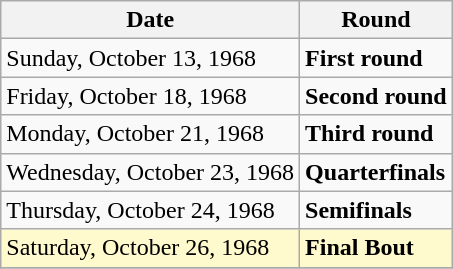<table class="wikitable">
<tr>
<th>Date</th>
<th>Round</th>
</tr>
<tr>
<td>Sunday, October 13, 1968</td>
<td><strong>First round</strong></td>
</tr>
<tr>
<td>Friday, October 18, 1968</td>
<td><strong>Second round</strong></td>
</tr>
<tr>
<td>Monday, October 21, 1968</td>
<td><strong>Third round</strong></td>
</tr>
<tr>
<td>Wednesday, October 23, 1968</td>
<td><strong>Quarterfinals</strong></td>
</tr>
<tr>
<td>Thursday, October 24, 1968</td>
<td><strong>Semifinals</strong></td>
</tr>
<tr>
<td style=background:lemonchiffon>Saturday, October 26, 1968</td>
<td style=background:lemonchiffon><strong>Final Bout</strong></td>
</tr>
<tr>
</tr>
</table>
